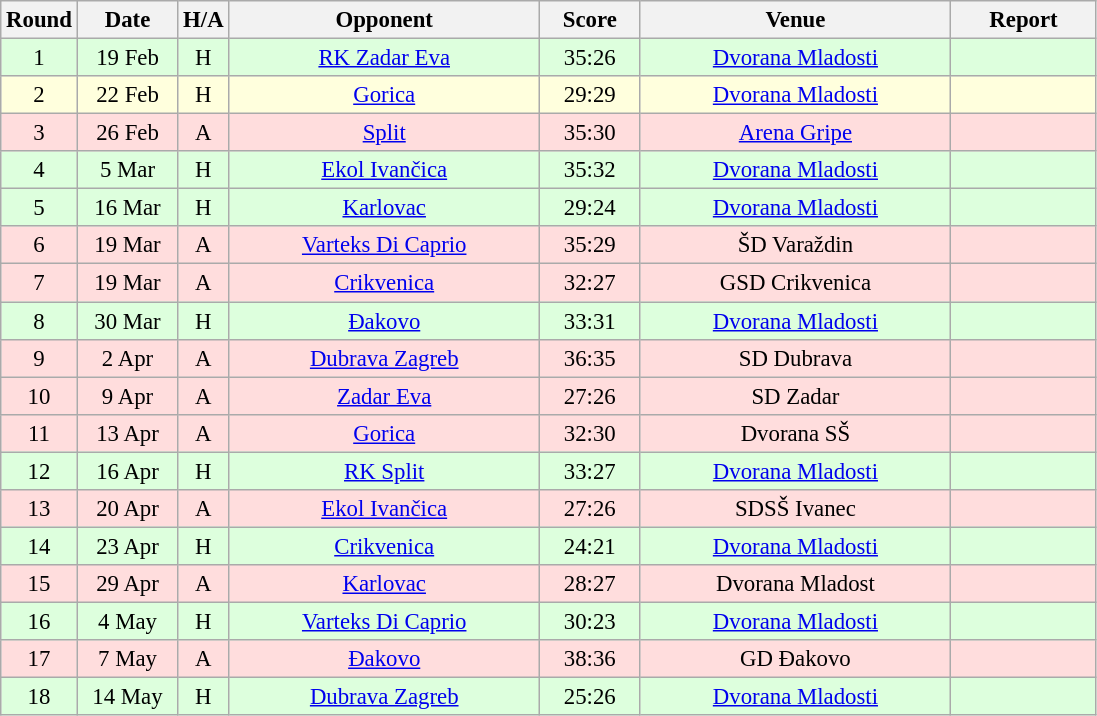<table class="wikitable sortable" style="text-align: center; font-size:95%;">
<tr>
<th width="30">Round</th>
<th width="60">Date</th>
<th width="20">H/A</th>
<th width="200">Opponent</th>
<th width="60">Score</th>
<th width="200">Venue</th>
<th width="90" class="unsortable">Report</th>
</tr>
<tr bgcolor="#ddffdd">
<td>1</td>
<td>19 Feb</td>
<td>H</td>
<td><a href='#'>RK Zadar Eva</a></td>
<td>35:26</td>
<td><a href='#'>Dvorana Mladosti</a></td>
<td></td>
</tr>
<tr bgcolor="#ffffdd">
<td>2</td>
<td>22 Feb</td>
<td>H</td>
<td><a href='#'>Gorica</a></td>
<td>29:29</td>
<td><a href='#'>Dvorana Mladosti</a></td>
<td></td>
</tr>
<tr bgcolor="#ffdddd">
<td>3</td>
<td>26 Feb</td>
<td>A</td>
<td><a href='#'>Split</a></td>
<td>35:30</td>
<td><a href='#'>Arena Gripe</a></td>
<td></td>
</tr>
<tr bgcolor="#ddffdd">
<td>4</td>
<td>5 Mar</td>
<td>H</td>
<td><a href='#'>Ekol Ivančica</a></td>
<td>35:32</td>
<td><a href='#'>Dvorana Mladosti</a></td>
<td></td>
</tr>
<tr bgcolor="#ddffdd">
<td>5</td>
<td>16 Mar</td>
<td>H</td>
<td><a href='#'>Karlovac</a></td>
<td>29:24</td>
<td><a href='#'>Dvorana Mladosti</a></td>
<td></td>
</tr>
<tr bgcolor="#ffdddd">
<td>6</td>
<td>19 Mar</td>
<td>A</td>
<td><a href='#'>Varteks Di Caprio</a></td>
<td>35:29</td>
<td>ŠD Varaždin</td>
<td></td>
</tr>
<tr bgcolor="#ffdddd">
<td>7</td>
<td>19 Mar</td>
<td>A</td>
<td><a href='#'>Crikvenica</a></td>
<td>32:27</td>
<td>GSD Crikvenica</td>
<td></td>
</tr>
<tr bgcolor="#ddffdd">
<td>8</td>
<td>30 Mar</td>
<td>H</td>
<td><a href='#'>Đakovo</a></td>
<td>33:31</td>
<td><a href='#'>Dvorana Mladosti</a></td>
<td></td>
</tr>
<tr bgcolor="#ffdddd">
<td>9</td>
<td>2 Apr</td>
<td>A</td>
<td><a href='#'>Dubrava Zagreb</a></td>
<td>36:35</td>
<td>SD Dubrava</td>
<td></td>
</tr>
<tr bgcolor="#ffdddd">
<td>10</td>
<td>9 Apr</td>
<td>A</td>
<td><a href='#'>Zadar Eva</a></td>
<td>27:26</td>
<td>SD Zadar</td>
<td></td>
</tr>
<tr bgcolor="#ffdddd">
<td>11</td>
<td>13 Apr</td>
<td>A</td>
<td><a href='#'>Gorica</a></td>
<td>32:30</td>
<td>Dvorana SŠ</td>
<td></td>
</tr>
<tr bgcolor="#ddffdd">
<td>12</td>
<td>16 Apr</td>
<td>H</td>
<td><a href='#'>RK Split</a></td>
<td>33:27</td>
<td><a href='#'>Dvorana Mladosti</a></td>
<td></td>
</tr>
<tr bgcolor="#ffdddd">
<td>13</td>
<td>20 Apr</td>
<td>A</td>
<td><a href='#'>Ekol Ivančica</a></td>
<td>27:26</td>
<td>SDSŠ Ivanec</td>
<td></td>
</tr>
<tr bgcolor="#ddffdd">
<td>14</td>
<td>23 Apr</td>
<td>H</td>
<td><a href='#'>Crikvenica</a></td>
<td>24:21</td>
<td><a href='#'>Dvorana Mladosti</a></td>
<td></td>
</tr>
<tr bgcolor="#ffdddd">
<td>15</td>
<td>29 Apr</td>
<td>A</td>
<td><a href='#'>Karlovac</a></td>
<td>28:27</td>
<td>Dvorana Mladost</td>
<td></td>
</tr>
<tr bgcolor="#ddffdd">
<td>16</td>
<td>4 May</td>
<td>H</td>
<td><a href='#'>Varteks Di Caprio</a></td>
<td>30:23</td>
<td><a href='#'>Dvorana Mladosti</a></td>
<td></td>
</tr>
<tr bgcolor="#ffdddd">
<td>17</td>
<td>7 May</td>
<td>A</td>
<td><a href='#'>Đakovo</a></td>
<td>38:36</td>
<td>GD Đakovo</td>
<td></td>
</tr>
<tr bgcolor="#ddffdd">
<td>18</td>
<td>14 May</td>
<td>H</td>
<td><a href='#'>Dubrava Zagreb</a></td>
<td>25:26</td>
<td><a href='#'>Dvorana Mladosti</a></td>
<td></td>
</tr>
</table>
